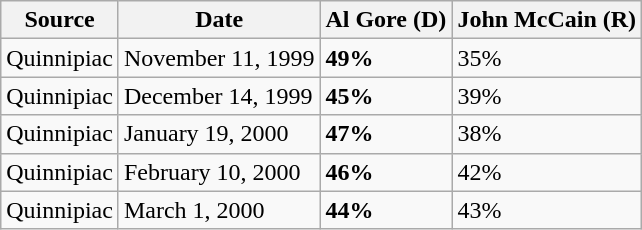<table class="wikitable">
<tr>
<th>Source</th>
<th>Date</th>
<th>Al Gore (D)</th>
<th>John McCain (R)</th>
</tr>
<tr>
<td>Quinnipiac</td>
<td>November 11, 1999</td>
<td><strong>49%</strong></td>
<td>35%</td>
</tr>
<tr>
<td>Quinnipiac</td>
<td>December 14, 1999</td>
<td><strong>45%</strong></td>
<td>39%</td>
</tr>
<tr>
<td>Quinnipiac</td>
<td>January 19, 2000</td>
<td><strong>47%</strong></td>
<td>38%</td>
</tr>
<tr>
<td>Quinnipiac</td>
<td>February 10, 2000</td>
<td><strong>46%</strong></td>
<td>42%</td>
</tr>
<tr>
<td>Quinnipiac</td>
<td>March 1, 2000</td>
<td><strong>44%</strong></td>
<td>43%</td>
</tr>
</table>
